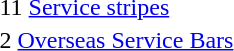<table>
<tr>
<td></td>
<td>11 <a href='#'>Service stripes</a></td>
</tr>
<tr>
<td></td>
<td>2 <a href='#'>Overseas Service Bars</a></td>
</tr>
</table>
